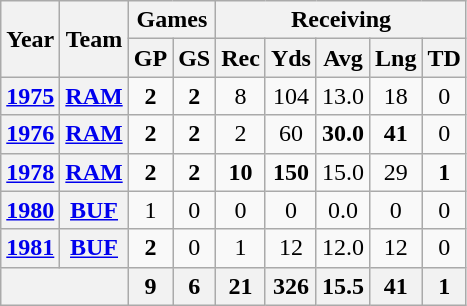<table class="wikitable" style="text-align:center">
<tr>
<th rowspan="2">Year</th>
<th rowspan="2">Team</th>
<th colspan="2">Games</th>
<th colspan="5">Receiving</th>
</tr>
<tr>
<th>GP</th>
<th>GS</th>
<th>Rec</th>
<th>Yds</th>
<th>Avg</th>
<th>Lng</th>
<th>TD</th>
</tr>
<tr>
<th><a href='#'>1975</a></th>
<th><a href='#'>RAM</a></th>
<td><strong>2</strong></td>
<td><strong>2</strong></td>
<td>8</td>
<td>104</td>
<td>13.0</td>
<td>18</td>
<td>0</td>
</tr>
<tr>
<th><a href='#'>1976</a></th>
<th><a href='#'>RAM</a></th>
<td><strong>2</strong></td>
<td><strong>2</strong></td>
<td>2</td>
<td>60</td>
<td><strong>30.0</strong></td>
<td><strong>41</strong></td>
<td>0</td>
</tr>
<tr>
<th><a href='#'>1978</a></th>
<th><a href='#'>RAM</a></th>
<td><strong>2</strong></td>
<td><strong>2</strong></td>
<td><strong>10</strong></td>
<td><strong>150</strong></td>
<td>15.0</td>
<td>29</td>
<td><strong>1</strong></td>
</tr>
<tr>
<th><a href='#'>1980</a></th>
<th><a href='#'>BUF</a></th>
<td>1</td>
<td>0</td>
<td>0</td>
<td>0</td>
<td>0.0</td>
<td>0</td>
<td>0</td>
</tr>
<tr>
<th><a href='#'>1981</a></th>
<th><a href='#'>BUF</a></th>
<td><strong>2</strong></td>
<td>0</td>
<td>1</td>
<td>12</td>
<td>12.0</td>
<td>12</td>
<td>0</td>
</tr>
<tr>
<th colspan="2"></th>
<th>9</th>
<th>6</th>
<th>21</th>
<th>326</th>
<th>15.5</th>
<th>41</th>
<th>1</th>
</tr>
</table>
